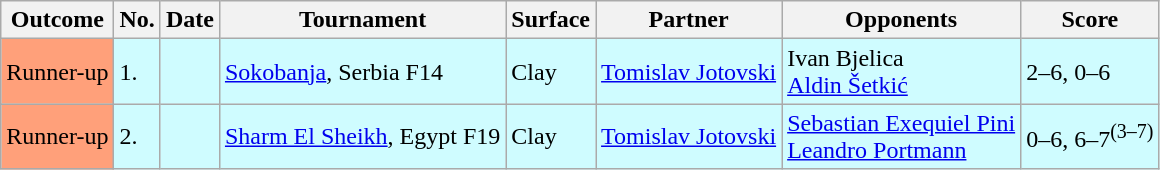<table class=wikitable>
<tr>
<th>Outcome</th>
<th>No.</th>
<th>Date</th>
<th>Tournament</th>
<th>Surface</th>
<th>Partner</th>
<th>Opponents</th>
<th>Score</th>
</tr>
<tr style="background:#cffcff;">
<td bgcolor=FFA07A>Runner-up</td>
<td>1.</td>
<td></td>
<td><a href='#'>Sokobanja</a>, Serbia F14</td>
<td>Clay</td>
<td> <a href='#'>Tomislav Jotovski</a></td>
<td> Ivan Bjelica<br> <a href='#'>Aldin Šetkić</a></td>
<td>2–6, 0–6</td>
</tr>
<tr style="background:#cffcff;">
<td bgcolor=FFA07A>Runner-up</td>
<td>2.</td>
<td></td>
<td><a href='#'>Sharm El Sheikh</a>, Egypt F19</td>
<td>Clay</td>
<td> <a href='#'>Tomislav Jotovski</a></td>
<td> <a href='#'>Sebastian Exequiel Pini</a><br> <a href='#'>Leandro Portmann</a></td>
<td>0–6, 6–7<sup>(3–7)</sup></td>
</tr>
</table>
